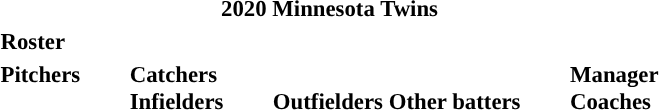<table class="toccolours" style="font-size: 95%;">
<tr>
<th colspan="10">2020 Minnesota Twins</th>
</tr>
<tr>
<td colspan="10"><strong>Roster</strong></td>
</tr>
<tr>
<td valign="top"><strong>Pitchers</strong><br>





















</td>
<td style="width:25px;"></td>
<td valign="top"><strong>Catchers</strong><br>



<strong>Infielders</strong>







</td>
<td style="width:25px;"></td>
<td valign="top"><br><strong>Outfielders</strong>







<strong>Other batters</strong>
</td>
<td style="width:25px;"></td>
<td valign="top"><strong>Manager</strong><br>
<strong>Coaches</strong>
  
  
  
  
 
 
 
  
 
 
 </td>
</tr>
</table>
